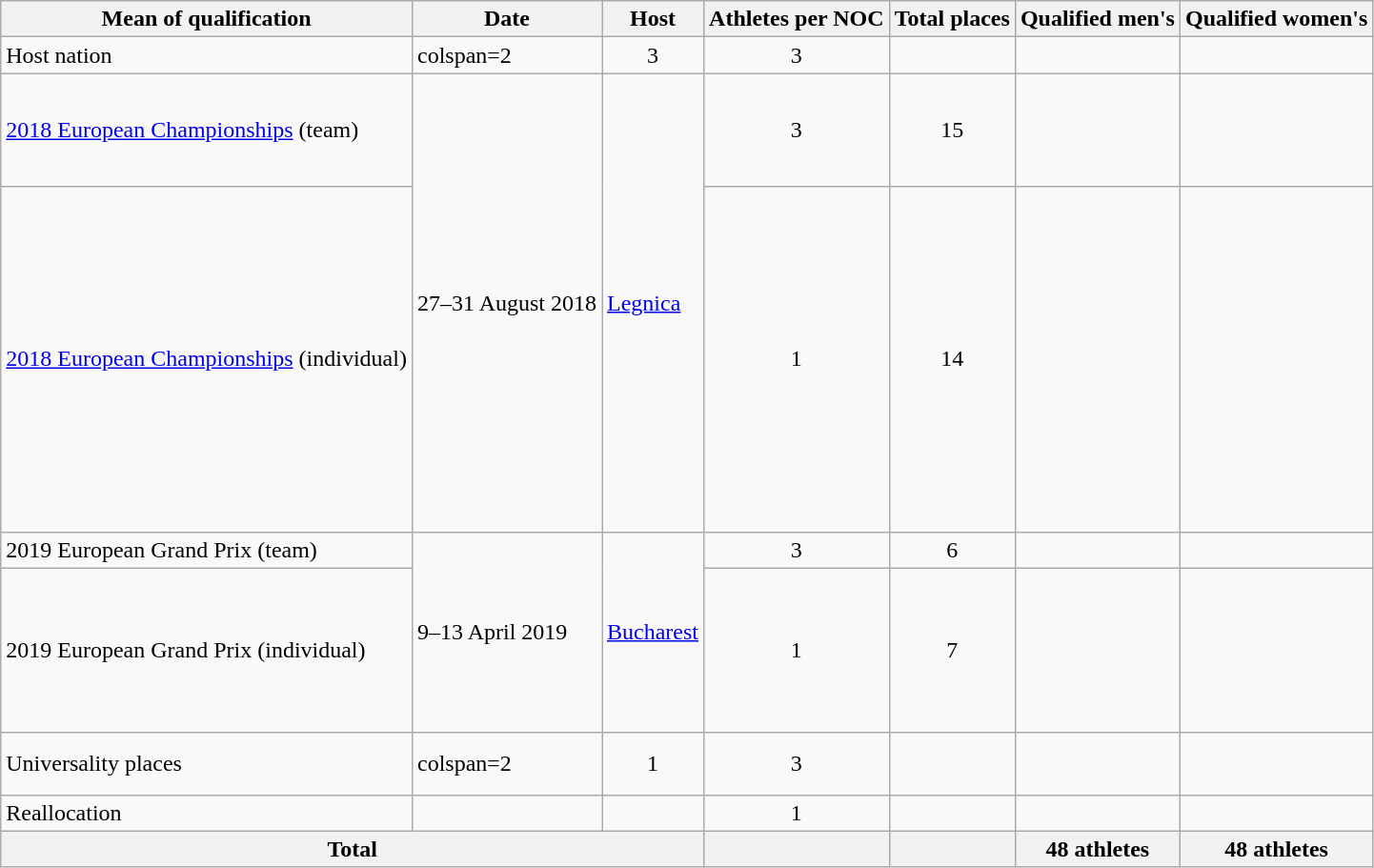<table class="wikitable">
<tr>
<th>Mean of qualification</th>
<th>Date</th>
<th>Host</th>
<th>Athletes per NOC</th>
<th>Total places</th>
<th>Qualified men's</th>
<th>Qualified women's</th>
</tr>
<tr>
<td>Host nation</td>
<td>colspan=2 </td>
<td align=center>3</td>
<td align=center>3</td>
<td></td>
<td></td>
</tr>
<tr>
<td><a href='#'>2018 European Championships</a> (team)</td>
<td rowspan=2>27–31 August 2018</td>
<td rowspan=2> <a href='#'>Legnica</a></td>
<td align=center>3</td>
<td align=center>15</td>
<td><br><br><br><br></td>
<td><br><br><br><br></td>
</tr>
<tr>
<td><a href='#'>2018 European Championships</a> (individual)</td>
<td align=center>1</td>
<td align=center>14</td>
<td><br><br><br><br><br><br><br><br><br><br><br><br><br></td>
<td><br><br><br><br><br><br><br><br><br><s></s><br><br><br><br></td>
</tr>
<tr>
<td>2019 European Grand Prix (team)</td>
<td rowspan=2>9–13 April 2019</td>
<td rowspan=2> <a href='#'>Bucharest</a></td>
<td align=center>3</td>
<td align=center>6</td>
<td><br></td>
<td><br></td>
</tr>
<tr>
<td>2019 European Grand Prix (individual)</td>
<td align=center>1</td>
<td align=center>7</td>
<td><br><br><br><br><s></s><br><br></td>
<td><br><br><br><br><br><br></td>
</tr>
<tr>
<td>Universality places</td>
<td>colspan=2 </td>
<td align=center>1</td>
<td style="text-align:center;">3</td>
<td><br><s></s><br></td>
<td><br><br></td>
</tr>
<tr>
<td>Reallocation</td>
<td></td>
<td></td>
<td align=center>1</td>
<td></td>
<td><br></td>
<td></td>
</tr>
<tr>
<th colspan=3>Total</th>
<th></th>
<th></th>
<th>48 athletes</th>
<th>48 athletes</th>
</tr>
</table>
